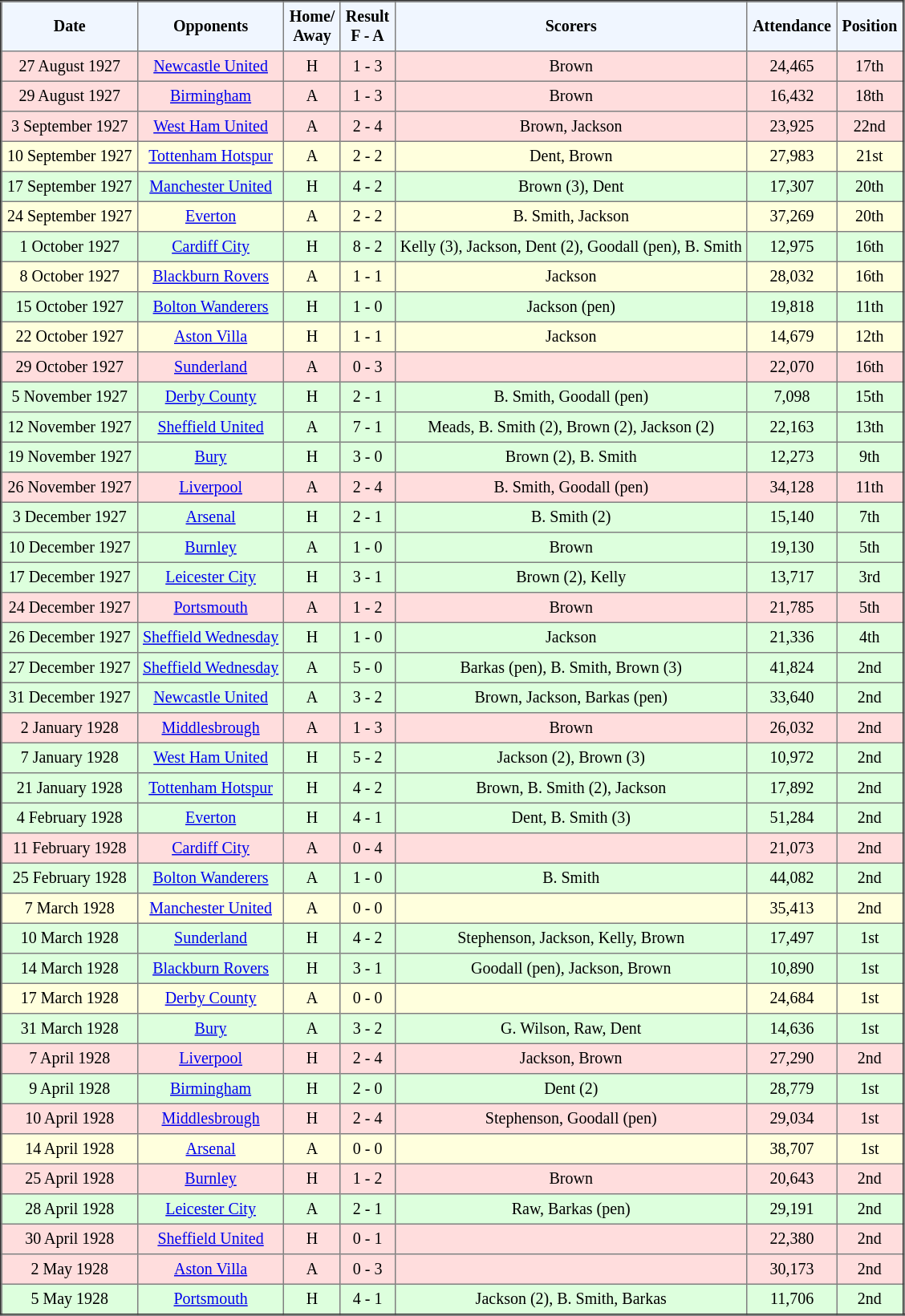<table border="2" cellpadding="4" style="border-collapse:collapse; text-align:center; font-size:smaller;">
<tr style="background:#f0f6ff;">
<th><strong>Date</strong></th>
<th><strong>Opponents</strong></th>
<th><strong>Home/<br>Away</strong></th>
<th><strong>Result<br>F - A</strong></th>
<th><strong>Scorers</strong></th>
<th><strong>Attendance</strong></th>
<th><strong>Position</strong></th>
</tr>
<tr bgcolor="#ffdddd">
<td>27 August 1927</td>
<td><a href='#'>Newcastle United</a></td>
<td>H</td>
<td>1 - 3</td>
<td>Brown</td>
<td>24,465</td>
<td>17th</td>
</tr>
<tr bgcolor="#ffdddd">
<td>29 August 1927</td>
<td><a href='#'>Birmingham</a></td>
<td>A</td>
<td>1 - 3</td>
<td>Brown</td>
<td>16,432</td>
<td>18th</td>
</tr>
<tr bgcolor="#ffdddd">
<td>3 September 1927</td>
<td><a href='#'>West Ham United</a></td>
<td>A</td>
<td>2 - 4</td>
<td>Brown, Jackson</td>
<td>23,925</td>
<td>22nd</td>
</tr>
<tr bgcolor="#ffffdd">
<td>10 September 1927</td>
<td><a href='#'>Tottenham Hotspur</a></td>
<td>A</td>
<td>2 - 2</td>
<td>Dent, Brown</td>
<td>27,983</td>
<td>21st</td>
</tr>
<tr bgcolor="#ddffdd">
<td>17 September 1927</td>
<td><a href='#'>Manchester United</a></td>
<td>H</td>
<td>4 - 2</td>
<td>Brown (3), Dent</td>
<td>17,307</td>
<td>20th</td>
</tr>
<tr bgcolor="#ffffdd">
<td>24 September 1927</td>
<td><a href='#'>Everton</a></td>
<td>A</td>
<td>2 - 2</td>
<td>B. Smith, Jackson</td>
<td>37,269</td>
<td>20th</td>
</tr>
<tr bgcolor="#ddffdd">
<td>1 October 1927</td>
<td><a href='#'>Cardiff City</a></td>
<td>H</td>
<td>8 - 2</td>
<td>Kelly (3), Jackson, Dent (2), Goodall (pen), B. Smith</td>
<td>12,975</td>
<td>16th</td>
</tr>
<tr bgcolor="#ffffdd">
<td>8 October 1927</td>
<td><a href='#'>Blackburn Rovers</a></td>
<td>A</td>
<td>1 - 1</td>
<td>Jackson</td>
<td>28,032</td>
<td>16th</td>
</tr>
<tr bgcolor="#ddffdd">
<td>15 October 1927</td>
<td><a href='#'>Bolton Wanderers</a></td>
<td>H</td>
<td>1 - 0</td>
<td>Jackson (pen)</td>
<td>19,818</td>
<td>11th</td>
</tr>
<tr bgcolor="#ffffdd">
<td>22 October 1927</td>
<td><a href='#'>Aston Villa</a></td>
<td>H</td>
<td>1 - 1</td>
<td>Jackson</td>
<td>14,679</td>
<td>12th</td>
</tr>
<tr bgcolor="#ffdddd">
<td>29 October 1927</td>
<td><a href='#'>Sunderland</a></td>
<td>A</td>
<td>0 - 3</td>
<td></td>
<td>22,070</td>
<td>16th</td>
</tr>
<tr bgcolor="#ddffdd">
<td>5 November 1927</td>
<td><a href='#'>Derby County</a></td>
<td>H</td>
<td>2 - 1</td>
<td>B. Smith, Goodall (pen)</td>
<td>7,098</td>
<td>15th</td>
</tr>
<tr bgcolor="#ddffdd">
<td>12 November 1927</td>
<td><a href='#'>Sheffield United</a></td>
<td>A</td>
<td>7 - 1</td>
<td>Meads, B. Smith (2), Brown (2), Jackson (2)</td>
<td>22,163</td>
<td>13th</td>
</tr>
<tr bgcolor="#ddffdd">
<td>19 November 1927</td>
<td><a href='#'>Bury</a></td>
<td>H</td>
<td>3 - 0</td>
<td>Brown (2), B. Smith</td>
<td>12,273</td>
<td>9th</td>
</tr>
<tr bgcolor="#ffdddd">
<td>26 November 1927</td>
<td><a href='#'>Liverpool</a></td>
<td>A</td>
<td>2 - 4</td>
<td>B. Smith, Goodall (pen)</td>
<td>34,128</td>
<td>11th</td>
</tr>
<tr bgcolor="#ddffdd">
<td>3 December 1927</td>
<td><a href='#'>Arsenal</a></td>
<td>H</td>
<td>2 - 1</td>
<td>B. Smith (2)</td>
<td>15,140</td>
<td>7th</td>
</tr>
<tr bgcolor="#ddffdd">
<td>10 December 1927</td>
<td><a href='#'>Burnley</a></td>
<td>A</td>
<td>1 - 0</td>
<td>Brown</td>
<td>19,130</td>
<td>5th</td>
</tr>
<tr bgcolor="#ddffdd">
<td>17 December 1927</td>
<td><a href='#'>Leicester City</a></td>
<td>H</td>
<td>3 - 1</td>
<td>Brown (2), Kelly</td>
<td>13,717</td>
<td>3rd</td>
</tr>
<tr bgcolor="#ffdddd">
<td>24 December 1927</td>
<td><a href='#'>Portsmouth</a></td>
<td>A</td>
<td>1 - 2</td>
<td>Brown</td>
<td>21,785</td>
<td>5th</td>
</tr>
<tr bgcolor="#ddffdd">
<td>26 December 1927</td>
<td><a href='#'>Sheffield Wednesday</a></td>
<td>H</td>
<td>1 - 0</td>
<td>Jackson</td>
<td>21,336</td>
<td>4th</td>
</tr>
<tr bgcolor="#ddffdd">
<td>27 December 1927</td>
<td><a href='#'>Sheffield Wednesday</a></td>
<td>A</td>
<td>5 - 0</td>
<td>Barkas (pen), B. Smith, Brown (3)</td>
<td>41,824</td>
<td>2nd</td>
</tr>
<tr bgcolor="#ddffdd">
<td>31 December 1927</td>
<td><a href='#'>Newcastle United</a></td>
<td>A</td>
<td>3 - 2</td>
<td>Brown, Jackson, Barkas (pen)</td>
<td>33,640</td>
<td>2nd</td>
</tr>
<tr bgcolor="#ffdddd">
<td>2 January 1928</td>
<td><a href='#'>Middlesbrough</a></td>
<td>A</td>
<td>1 - 3</td>
<td>Brown</td>
<td>26,032</td>
<td>2nd</td>
</tr>
<tr bgcolor="#ddffdd">
<td>7 January 1928</td>
<td><a href='#'>West Ham United</a></td>
<td>H</td>
<td>5 - 2</td>
<td>Jackson (2), Brown (3)</td>
<td>10,972</td>
<td>2nd</td>
</tr>
<tr bgcolor="#ddffdd">
<td>21 January 1928</td>
<td><a href='#'>Tottenham Hotspur</a></td>
<td>H</td>
<td>4 - 2</td>
<td>Brown, B. Smith (2), Jackson</td>
<td>17,892</td>
<td>2nd</td>
</tr>
<tr bgcolor="#ddffdd">
<td>4 February 1928</td>
<td><a href='#'>Everton</a></td>
<td>H</td>
<td>4 - 1</td>
<td>Dent, B. Smith (3)</td>
<td>51,284</td>
<td>2nd</td>
</tr>
<tr bgcolor="#ffdddd">
<td>11 February 1928</td>
<td><a href='#'>Cardiff City</a></td>
<td>A</td>
<td>0 - 4</td>
<td></td>
<td>21,073</td>
<td>2nd</td>
</tr>
<tr bgcolor="#ddffdd">
<td>25 February 1928</td>
<td><a href='#'>Bolton Wanderers</a></td>
<td>A</td>
<td>1 - 0</td>
<td>B. Smith</td>
<td>44,082</td>
<td>2nd</td>
</tr>
<tr bgcolor="#ffffdd">
<td>7 March 1928</td>
<td><a href='#'>Manchester United</a></td>
<td>A</td>
<td>0 - 0</td>
<td></td>
<td>35,413</td>
<td>2nd</td>
</tr>
<tr bgcolor="#ddffdd">
<td>10 March 1928</td>
<td><a href='#'>Sunderland</a></td>
<td>H</td>
<td>4 - 2</td>
<td>Stephenson, Jackson, Kelly, Brown</td>
<td>17,497</td>
<td>1st</td>
</tr>
<tr bgcolor="#ddffdd">
<td>14 March 1928</td>
<td><a href='#'>Blackburn Rovers</a></td>
<td>H</td>
<td>3 - 1</td>
<td>Goodall (pen), Jackson, Brown</td>
<td>10,890</td>
<td>1st</td>
</tr>
<tr bgcolor="#ffffdd">
<td>17 March 1928</td>
<td><a href='#'>Derby County</a></td>
<td>A</td>
<td>0 - 0</td>
<td></td>
<td>24,684</td>
<td>1st</td>
</tr>
<tr bgcolor="#ddffdd">
<td>31 March 1928</td>
<td><a href='#'>Bury</a></td>
<td>A</td>
<td>3 - 2</td>
<td>G. Wilson, Raw, Dent</td>
<td>14,636</td>
<td>1st</td>
</tr>
<tr bgcolor="#ffdddd">
<td>7 April 1928</td>
<td><a href='#'>Liverpool</a></td>
<td>H</td>
<td>2 - 4</td>
<td>Jackson, Brown</td>
<td>27,290</td>
<td>2nd</td>
</tr>
<tr bgcolor="#ddffdd">
<td>9 April 1928</td>
<td><a href='#'>Birmingham</a></td>
<td>H</td>
<td>2 - 0</td>
<td>Dent (2)</td>
<td>28,779</td>
<td>1st</td>
</tr>
<tr bgcolor="#ffdddd">
<td>10 April 1928</td>
<td><a href='#'>Middlesbrough</a></td>
<td>H</td>
<td>2 - 4</td>
<td>Stephenson, Goodall (pen)</td>
<td>29,034</td>
<td>1st</td>
</tr>
<tr bgcolor="#ffffdd">
<td>14 April 1928</td>
<td><a href='#'>Arsenal</a></td>
<td>A</td>
<td>0 - 0</td>
<td></td>
<td>38,707</td>
<td>1st</td>
</tr>
<tr bgcolor="#ffdddd">
<td>25 April 1928</td>
<td><a href='#'>Burnley</a></td>
<td>H</td>
<td>1 - 2</td>
<td>Brown</td>
<td>20,643</td>
<td>2nd</td>
</tr>
<tr bgcolor="#ddffdd">
<td>28 April 1928</td>
<td><a href='#'>Leicester City</a></td>
<td>A</td>
<td>2 - 1</td>
<td>Raw, Barkas (pen)</td>
<td>29,191</td>
<td>2nd</td>
</tr>
<tr bgcolor="#ffdddd">
<td>30 April 1928</td>
<td><a href='#'>Sheffield United</a></td>
<td>H</td>
<td>0 - 1</td>
<td></td>
<td>22,380</td>
<td>2nd</td>
</tr>
<tr bgcolor="#ffdddd">
<td>2 May 1928</td>
<td><a href='#'>Aston Villa</a></td>
<td>A</td>
<td>0 - 3</td>
<td></td>
<td>30,173</td>
<td>2nd</td>
</tr>
<tr bgcolor="#ddffdd">
<td>5 May 1928</td>
<td><a href='#'>Portsmouth</a></td>
<td>H</td>
<td>4 - 1</td>
<td>Jackson (2), B. Smith, Barkas</td>
<td>11,706</td>
<td>2nd</td>
</tr>
</table>
